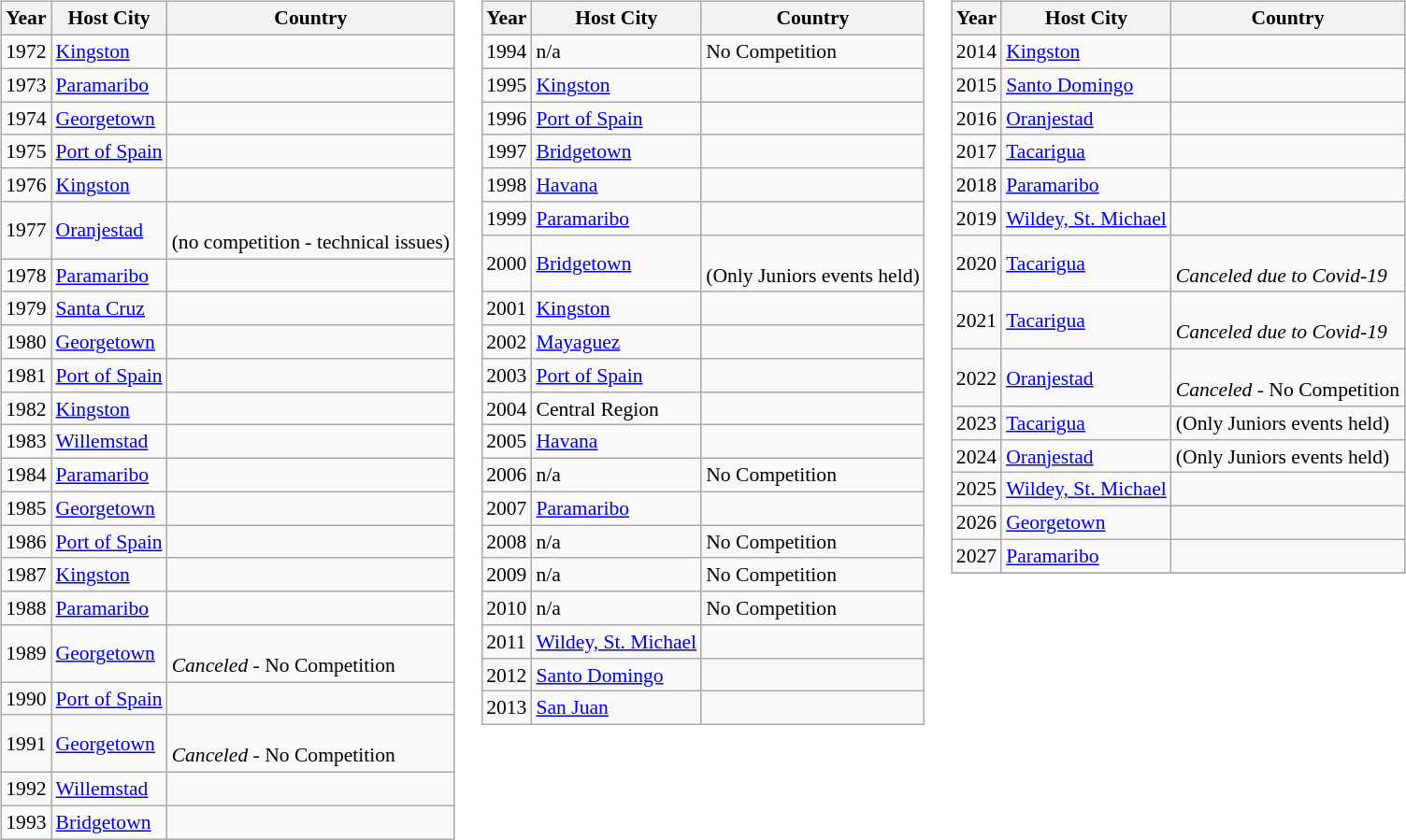<table>
<tr>
<td><br><table class="wikitable" style="font-size:90%">
<tr>
<th>Year</th>
<th>Host City</th>
<th>Country</th>
</tr>
<tr>
<td>1972</td>
<td><a href='#'>Kingston</a></td>
<td></td>
</tr>
<tr>
<td>1973</td>
<td><a href='#'>Paramaribo</a></td>
<td></td>
</tr>
<tr>
<td>1974</td>
<td><a href='#'>Georgetown</a></td>
<td></td>
</tr>
<tr>
<td>1975</td>
<td><a href='#'>Port of Spain</a></td>
<td></td>
</tr>
<tr>
<td>1976</td>
<td><a href='#'>Kingston</a></td>
<td></td>
</tr>
<tr>
<td>1977</td>
<td><a href='#'>Oranjestad</a></td>
<td><br>(no competition - technical issues)</td>
</tr>
<tr>
<td>1978</td>
<td><a href='#'>Paramaribo</a></td>
<td></td>
</tr>
<tr>
<td>1979</td>
<td><a href='#'>Santa Cruz</a></td>
<td></td>
</tr>
<tr>
<td>1980</td>
<td><a href='#'>Georgetown</a></td>
<td></td>
</tr>
<tr>
<td>1981</td>
<td><a href='#'>Port of Spain</a></td>
<td></td>
</tr>
<tr>
<td>1982</td>
<td><a href='#'>Kingston</a></td>
<td></td>
</tr>
<tr>
<td>1983</td>
<td><a href='#'>Willemstad</a></td>
<td></td>
</tr>
<tr>
<td>1984</td>
<td><a href='#'>Paramaribo</a></td>
<td></td>
</tr>
<tr>
<td>1985</td>
<td><a href='#'>Georgetown</a></td>
<td></td>
</tr>
<tr>
<td>1986</td>
<td><a href='#'>Port of Spain</a></td>
<td></td>
</tr>
<tr>
<td>1987</td>
<td><a href='#'>Kingston</a></td>
<td></td>
</tr>
<tr>
<td>1988</td>
<td><a href='#'>Paramaribo</a></td>
<td></td>
</tr>
<tr>
<td>1989</td>
<td><a href='#'>Georgetown</a></td>
<td><br><em>Canceled</em> - No Competition</td>
</tr>
<tr>
<td>1990</td>
<td><a href='#'>Port of Spain</a></td>
<td></td>
</tr>
<tr>
<td>1991</td>
<td><a href='#'>Georgetown</a></td>
<td><br><em>Canceled</em> - No Competition</td>
</tr>
<tr>
<td>1992</td>
<td><a href='#'>Willemstad</a></td>
<td></td>
</tr>
<tr>
<td>1993</td>
<td><a href='#'>Bridgetown</a></td>
<td></td>
</tr>
</table>
</td>
<td valign=top><br><table class="wikitable" style="font-size:90%">
<tr>
<th>Year</th>
<th>Host City</th>
<th>Country</th>
</tr>
<tr>
<td>1994</td>
<td>n/a</td>
<td>No Competition</td>
</tr>
<tr>
<td>1995</td>
<td><a href='#'>Kingston</a></td>
<td></td>
</tr>
<tr>
<td>1996</td>
<td><a href='#'>Port of Spain</a></td>
<td></td>
</tr>
<tr>
<td>1997</td>
<td><a href='#'>Bridgetown</a></td>
<td></td>
</tr>
<tr>
<td>1998</td>
<td><a href='#'>Havana</a></td>
<td></td>
</tr>
<tr>
<td>1999</td>
<td><a href='#'>Paramaribo</a></td>
<td></td>
</tr>
<tr>
<td>2000</td>
<td><a href='#'>Bridgetown</a></td>
<td><br>(Only Juniors events held)</td>
</tr>
<tr>
<td>2001</td>
<td><a href='#'>Kingston</a></td>
<td></td>
</tr>
<tr>
<td>2002</td>
<td><a href='#'>Mayaguez</a></td>
<td></td>
</tr>
<tr>
<td>2003</td>
<td><a href='#'>Port of Spain</a></td>
<td></td>
</tr>
<tr>
<td>2004</td>
<td>Central Region</td>
<td></td>
</tr>
<tr>
<td>2005</td>
<td><a href='#'>Havana</a></td>
<td></td>
</tr>
<tr>
<td>2006</td>
<td>n/a</td>
<td>No Competition</td>
</tr>
<tr>
<td>2007</td>
<td><a href='#'>Paramaribo</a></td>
<td></td>
</tr>
<tr>
<td>2008</td>
<td>n/a</td>
<td>No Competition</td>
</tr>
<tr>
<td>2009</td>
<td>n/a</td>
<td>No Competition</td>
</tr>
<tr>
<td>2010</td>
<td>n/a</td>
<td>No Competition</td>
</tr>
<tr>
<td>2011</td>
<td><a href='#'>Wildey, St. Michael</a></td>
<td></td>
</tr>
<tr>
<td>2012</td>
<td><a href='#'>Santo Domingo</a></td>
<td></td>
</tr>
<tr>
<td>2013</td>
<td><a href='#'>San Juan</a></td>
<td></td>
</tr>
</table>
</td>
<td valign=top><br><table class="wikitable" style="font-size:90%">
<tr>
<th>Year</th>
<th>Host City</th>
<th>Country</th>
</tr>
<tr>
<td>2014</td>
<td><a href='#'>Kingston</a></td>
<td></td>
</tr>
<tr>
<td>2015</td>
<td><a href='#'>Santo Domingo</a></td>
<td></td>
</tr>
<tr>
<td>2016</td>
<td><a href='#'>Oranjestad</a></td>
<td></td>
</tr>
<tr>
<td>2017</td>
<td><a href='#'>Tacarigua</a></td>
<td></td>
</tr>
<tr>
<td>2018</td>
<td><a href='#'>Paramaribo</a></td>
<td></td>
</tr>
<tr>
<td>2019</td>
<td><a href='#'>Wildey, St. Michael</a></td>
<td></td>
</tr>
<tr>
<td>2020</td>
<td><a href='#'>Tacarigua</a></td>
<td> <br><em>Canceled due to Covid-19</em></td>
</tr>
<tr>
<td>2021</td>
<td><a href='#'>Tacarigua</a></td>
<td> <br><em>Canceled due to Covid-19</em></td>
</tr>
<tr>
<td>2022</td>
<td><a href='#'>Oranjestad</a></td>
<td> <br><em>Canceled</em> - No Competition</td>
</tr>
<tr>
<td>2023</td>
<td><a href='#'>Tacarigua</a></td>
<td> (Only Juniors events held)</td>
</tr>
<tr>
<td>2024</td>
<td><a href='#'>Oranjestad</a></td>
<td> (Only Juniors events held)</td>
</tr>
<tr>
<td>2025</td>
<td><a href='#'>Wildey, St. Michael</a></td>
<td> <br></td>
</tr>
<tr>
<td>2026</td>
<td><a href='#'>Georgetown</a></td>
<td></td>
</tr>
<tr>
<td>2027</td>
<td><a href='#'>Paramaribo</a></td>
<td></td>
</tr>
<tr>
</tr>
</table>
</td>
</tr>
</table>
